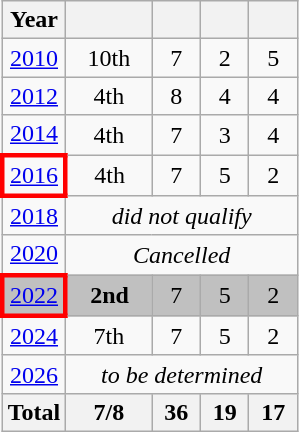<table class="wikitable" style="text-align: center;">
<tr>
<th>Year</th>
<th width="50"></th>
<th width=25></th>
<th width=25></th>
<th width=25></th>
</tr>
<tr>
<td> <a href='#'>2010</a></td>
<td>10th</td>
<td>7</td>
<td>2</td>
<td>5</td>
</tr>
<tr>
<td> <a href='#'>2012</a></td>
<td>4th</td>
<td>8</td>
<td>4</td>
<td>4</td>
</tr>
<tr>
<td> <a href='#'>2014</a></td>
<td>4th</td>
<td>7</td>
<td>3</td>
<td>4</td>
</tr>
<tr>
<td style="border: 3px solid red"> <a href='#'>2016</a></td>
<td>4th</td>
<td>7</td>
<td>5</td>
<td>2</td>
</tr>
<tr>
<td> <a href='#'>2018</a></td>
<td colspan="4"><em>did not qualify</em></td>
</tr>
<tr>
<td> <a href='#'>2020</a></td>
<td colspan="4"><em>Cancelled</em></td>
</tr>
<tr bgcolor=silver>
<td style="border: 3px solid red"> <a href='#'>2022</a></td>
<td><strong>2nd</strong></td>
<td>7</td>
<td>5</td>
<td>2</td>
</tr>
<tr>
<td> <a href='#'>2024</a></td>
<td>7th</td>
<td>7</td>
<td>5</td>
<td>2</td>
</tr>
<tr>
<td> <a href='#'>2026</a></td>
<td colspan="4"><em>to be determined</em></td>
</tr>
<tr>
<th>Total</th>
<th>7/8</th>
<th>36</th>
<th>19</th>
<th>17</th>
</tr>
</table>
